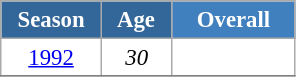<table class="wikitable" style="font-size:95%; text-align:center; border:grey solid 1px; border-collapse:collapse; background:#ffffff;">
<tr>
<th style="background-color:#369; color:white; width:60px;"> Season </th>
<th style="background-color:#369; color:white; width:40px;"> Age </th>
<th style="background-color:#4180be; color:white; width:75px;">Overall</th>
</tr>
<tr>
<td><a href='#'>1992</a></td>
<td><em>30</em></td>
<td></td>
</tr>
<tr>
</tr>
</table>
